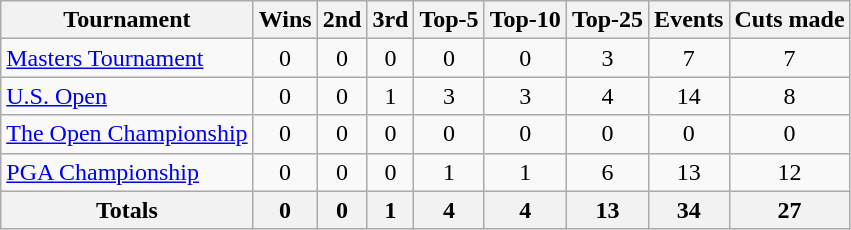<table class=wikitable style=text-align:center>
<tr>
<th>Tournament</th>
<th>Wins</th>
<th>2nd</th>
<th>3rd</th>
<th>Top-5</th>
<th>Top-10</th>
<th>Top-25</th>
<th>Events</th>
<th>Cuts made</th>
</tr>
<tr>
<td align=left><a href='#'>Masters Tournament</a></td>
<td>0</td>
<td>0</td>
<td>0</td>
<td>0</td>
<td>0</td>
<td>3</td>
<td>7</td>
<td>7</td>
</tr>
<tr>
<td align=left><a href='#'>U.S. Open</a></td>
<td>0</td>
<td>0</td>
<td>1</td>
<td>3</td>
<td>3</td>
<td>4</td>
<td>14</td>
<td>8</td>
</tr>
<tr>
<td align=left><a href='#'>The Open Championship</a></td>
<td>0</td>
<td>0</td>
<td>0</td>
<td>0</td>
<td>0</td>
<td>0</td>
<td>0</td>
<td>0</td>
</tr>
<tr>
<td align=left><a href='#'>PGA Championship</a></td>
<td>0</td>
<td>0</td>
<td>0</td>
<td>1</td>
<td>1</td>
<td>6</td>
<td>13</td>
<td>12</td>
</tr>
<tr>
<th>Totals</th>
<th>0</th>
<th>0</th>
<th>1</th>
<th>4</th>
<th>4</th>
<th>13</th>
<th>34</th>
<th>27</th>
</tr>
</table>
